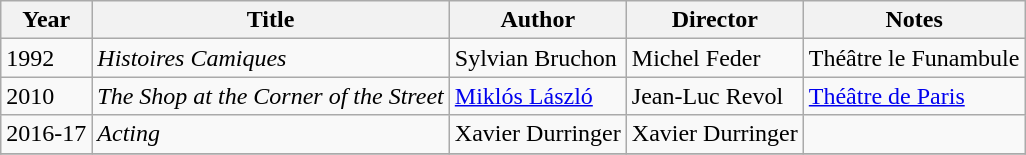<table class="wikitable">
<tr>
<th>Year</th>
<th>Title</th>
<th>Author</th>
<th>Director</th>
<th>Notes</th>
</tr>
<tr>
<td>1992</td>
<td><em>Histoires Camiques</em></td>
<td>Sylvian Bruchon</td>
<td>Michel Feder</td>
<td>Théâtre le Funambule</td>
</tr>
<tr>
<td>2010</td>
<td><em>The Shop at the Corner of the Street</em></td>
<td><a href='#'>Miklós László</a></td>
<td>Jean-Luc Revol</td>
<td><a href='#'>Théâtre de Paris</a></td>
</tr>
<tr>
<td>2016-17</td>
<td><em>Acting</em></td>
<td>Xavier Durringer</td>
<td>Xavier Durringer</td>
<td></td>
</tr>
<tr>
</tr>
</table>
